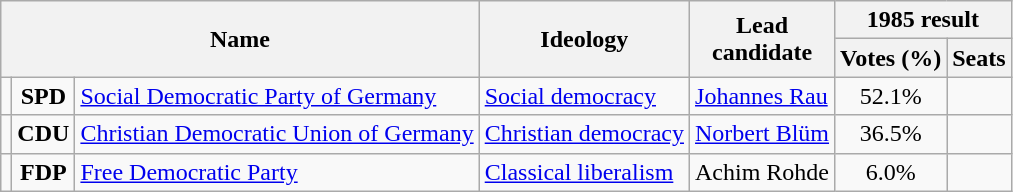<table class="wikitable">
<tr>
<th rowspan=2 colspan=3>Name</th>
<th rowspan=2>Ideology</th>
<th rowspan=2>Lead<br>candidate</th>
<th colspan=2>1985 result</th>
</tr>
<tr>
<th>Votes (%)</th>
<th>Seats</th>
</tr>
<tr>
<td bgcolor=></td>
<td align=center><strong>SPD</strong></td>
<td><a href='#'>Social Democratic Party of Germany</a><br></td>
<td><a href='#'>Social democracy</a></td>
<td><a href='#'>Johannes Rau</a></td>
<td align=center>52.1%</td>
<td></td>
</tr>
<tr>
<td bgcolor=></td>
<td align=center><strong>CDU</strong></td>
<td><a href='#'>Christian Democratic Union of Germany</a><br></td>
<td><a href='#'>Christian democracy</a></td>
<td><a href='#'>Norbert Blüm</a></td>
<td align=center>36.5%</td>
<td></td>
</tr>
<tr>
<td bgcolor=></td>
<td align=center><strong>FDP</strong></td>
<td><a href='#'>Free Democratic Party</a><br></td>
<td><a href='#'>Classical liberalism</a></td>
<td>Achim Rohde</td>
<td align=center>6.0%</td>
<td></td>
</tr>
</table>
